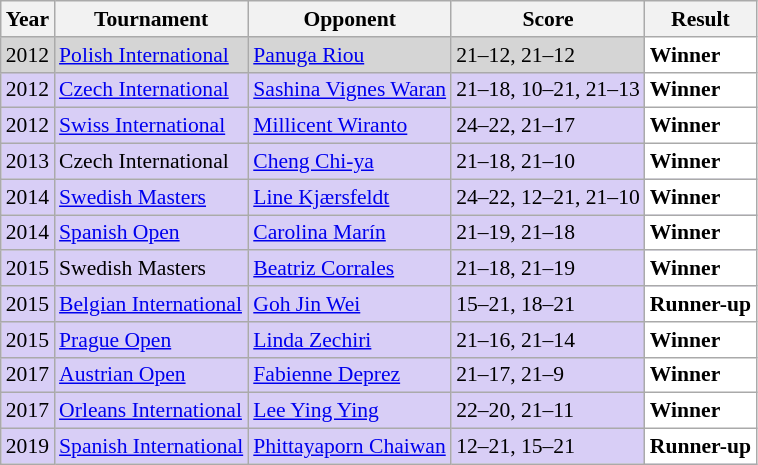<table class="sortable wikitable" style="font-size: 90%;">
<tr>
<th>Year</th>
<th>Tournament</th>
<th>Opponent</th>
<th>Score</th>
<th>Result</th>
</tr>
<tr style="background:#D5D5D5">
<td align="center">2012</td>
<td align="left"><a href='#'>Polish International</a></td>
<td align="left"> <a href='#'>Panuga Riou</a></td>
<td align="left">21–12, 21–12</td>
<td style="text-align:left; background:white"> <strong>Winner</strong></td>
</tr>
<tr style="background:#D8CEF6">
<td align="center">2012</td>
<td align="left"><a href='#'>Czech International</a></td>
<td align="left"> <a href='#'>Sashina Vignes Waran</a></td>
<td align="left">21–18, 10–21, 21–13</td>
<td style="text-align:left; background:white"> <strong>Winner</strong></td>
</tr>
<tr style="background:#D8CEF6">
<td align="center">2012</td>
<td align="left"><a href='#'>Swiss International</a></td>
<td align="left"> <a href='#'>Millicent Wiranto</a></td>
<td align="left">24–22, 21–17</td>
<td style="text-align:left; background:white"> <strong>Winner</strong></td>
</tr>
<tr style="background:#D8CEF6">
<td align="center">2013</td>
<td align="left">Czech International</td>
<td align="left"> <a href='#'>Cheng Chi-ya</a></td>
<td align="left">21–18, 21–10</td>
<td style="text-align:left; background:white"> <strong>Winner</strong></td>
</tr>
<tr style="background:#D8CEF6">
<td align="center">2014</td>
<td align="left"><a href='#'>Swedish Masters</a></td>
<td align="left"> <a href='#'>Line Kjærsfeldt</a></td>
<td align="left">24–22, 12–21, 21–10</td>
<td style="text-align:left; background:white"> <strong>Winner</strong></td>
</tr>
<tr style="background:#D8CEF6">
<td align="center">2014</td>
<td align="left"><a href='#'>Spanish Open</a></td>
<td align="left"> <a href='#'>Carolina Marín</a></td>
<td align="left">21–19, 21–18</td>
<td style="text-align:left; background:white"> <strong>Winner</strong></td>
</tr>
<tr style="background:#D8CEF6">
<td align="center">2015</td>
<td align="left">Swedish Masters</td>
<td align="left"> <a href='#'>Beatriz Corrales</a></td>
<td align="left">21–18, 21–19</td>
<td style="text-align:left; background:white"> <strong>Winner</strong></td>
</tr>
<tr style="background:#D8CEF6">
<td align="center">2015</td>
<td align="left"><a href='#'>Belgian International</a></td>
<td align="left"> <a href='#'>Goh Jin Wei</a></td>
<td align="left">15–21, 18–21</td>
<td style="text-align:left; background:white"> <strong>Runner-up</strong></td>
</tr>
<tr style="background:#D8CEF6">
<td align="center">2015</td>
<td align="left"><a href='#'>Prague Open</a></td>
<td align="left"> <a href='#'>Linda Zechiri</a></td>
<td align="left">21–16, 21–14</td>
<td style="text-align:left; background:white"> <strong>Winner</strong></td>
</tr>
<tr style="background:#D8CEF6">
<td align="center">2017</td>
<td align="left"><a href='#'>Austrian Open</a></td>
<td align="left"> <a href='#'>Fabienne Deprez</a></td>
<td align="left">21–17, 21–9</td>
<td style="text-align:left; background:white"> <strong>Winner</strong></td>
</tr>
<tr style="background:#D8CEF6">
<td align="center">2017</td>
<td align="left"><a href='#'>Orleans International</a></td>
<td align="left"> <a href='#'>Lee Ying Ying</a></td>
<td align="left">22–20, 21–11</td>
<td style="text-align:left; background:white"> <strong>Winner</strong></td>
</tr>
<tr style="background:#D8CEF6">
<td align="center">2019</td>
<td align="left"><a href='#'>Spanish International</a></td>
<td align="left"> <a href='#'>Phittayaporn Chaiwan</a></td>
<td align="left">12–21, 15–21</td>
<td style="text-align:left; background:white"> <strong>Runner-up</strong></td>
</tr>
</table>
